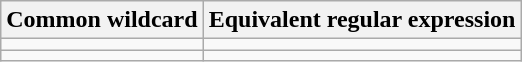<table class="wikitable">
<tr>
<th>Common wildcard</th>
<th>Equivalent regular expression</th>
</tr>
<tr>
<td></td>
<td></td>
</tr>
<tr>
<td></td>
<td></td>
</tr>
</table>
